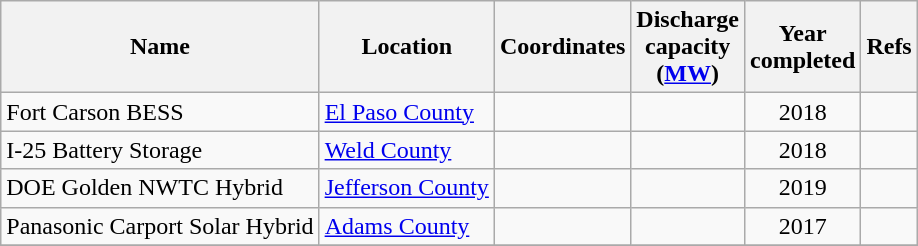<table class="wikitable sortable">
<tr>
<th>Name</th>
<th>Location</th>
<th>Coordinates</th>
<th>Discharge<br>capacity<br>(<a href='#'>MW</a>)</th>
<th>Year<br>completed</th>
<th>Refs</th>
</tr>
<tr>
<td>Fort Carson BESS</td>
<td><a href='#'>El Paso County</a></td>
<td></td>
<td align="center"></td>
<td align="center">2018</td>
<td></td>
</tr>
<tr>
<td>I-25 Battery Storage</td>
<td><a href='#'>Weld County</a></td>
<td></td>
<td align="center"></td>
<td align="center">2018</td>
<td></td>
</tr>
<tr>
<td>DOE Golden NWTC Hybrid</td>
<td><a href='#'>Jefferson County</a></td>
<td></td>
<td align="center"></td>
<td align="center">2019</td>
<td></td>
</tr>
<tr>
<td>Panasonic Carport Solar Hybrid</td>
<td><a href='#'>Adams County</a></td>
<td></td>
<td align="center"></td>
<td align="center">2017</td>
<td></td>
</tr>
<tr>
</tr>
</table>
